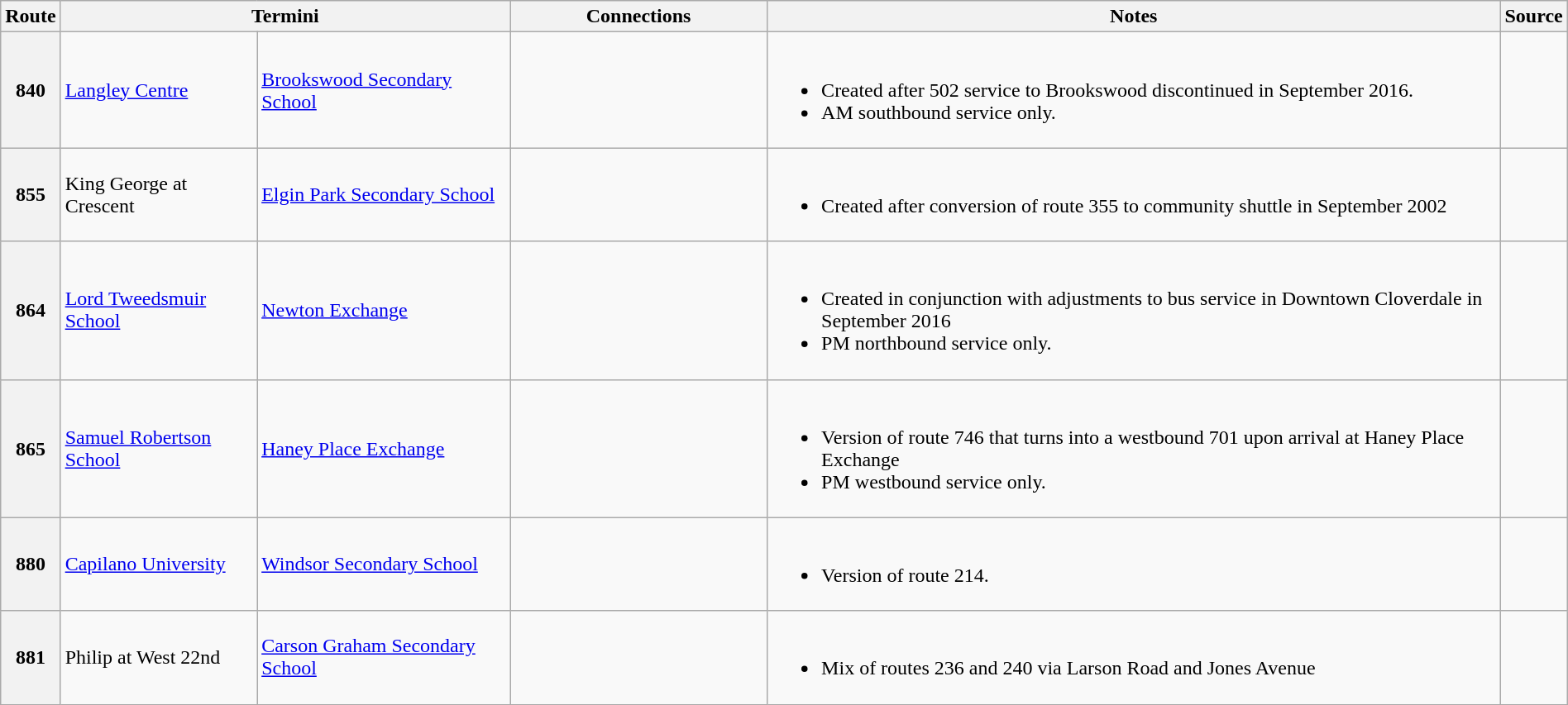<table class="wikitable" style="width: 100%">
<tr>
<th width="40">Route</th>
<th colspan=2>Termini</th>
<th width="200">Connections</th>
<th>Notes</th>
<th>Source</th>
</tr>
<tr>
<th>840</th>
<td><a href='#'>Langley Centre</a></td>
<td><a href='#'>Brookswood Secondary School</a><br></td>
<td></td>
<td><br><ul><li>Created after 502 service to Brookswood discontinued in September 2016.</li><li> AM southbound service only.</li></ul></td>
<td style="text-align: center;"></td>
</tr>
<tr>
<th>855</th>
<td>King George at Crescent</td>
<td><a href='#'>Elgin Park Secondary School</a><br></td>
<td></td>
<td><br><ul><li>Created after conversion of route 355 to community shuttle in September 2002</li></ul></td>
<td style="text-align: center;"></td>
</tr>
<tr>
<th>864</th>
<td><a href='#'>Lord Tweedsmuir School</a><br></td>
<td><a href='#'>Newton Exchange</a></td>
<td></td>
<td><br><ul><li>Created in conjunction with adjustments to bus service in Downtown Cloverdale in September 2016</li><li> PM northbound service only.</li></ul></td>
<td style="text-align: center;"></td>
</tr>
<tr>
<th>865</th>
<td><a href='#'>Samuel Robertson School</a><br></td>
<td><a href='#'>Haney Place Exchange</a></td>
<td></td>
<td><br><ul><li>Version of route 746 that turns into a westbound 701 upon arrival at Haney Place Exchange</li><li> PM westbound service only.</li></ul></td>
<td style="text-align: center;"></td>
</tr>
<tr>
<th>880</th>
<td><a href='#'>Capilano University</a></td>
<td><a href='#'>Windsor Secondary School</a><br></td>
<td></td>
<td><br><ul><li>Version of route 214.</li></ul></td>
<td style="text-align: center;"></td>
</tr>
<tr>
<th>881</th>
<td>Philip at West 22nd</td>
<td><a href='#'>Carson Graham Secondary School</a><br></td>
<td></td>
<td><br><ul><li>Mix of routes 236 and 240 via Larson Road and Jones Avenue</li></ul></td>
<td style="text-align: center;"></td>
</tr>
</table>
